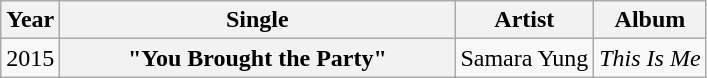<table class="wikitable plainrowheaders">
<tr>
<th>Year</th>
<th style="width:16em;">Single</th>
<th>Artist</th>
<th>Album</th>
</tr>
<tr>
<td>2015</td>
<th scope="row">"You Brought the Party"</th>
<td>Samara Yung</td>
<td><em>This Is Me</em></td>
</tr>
</table>
